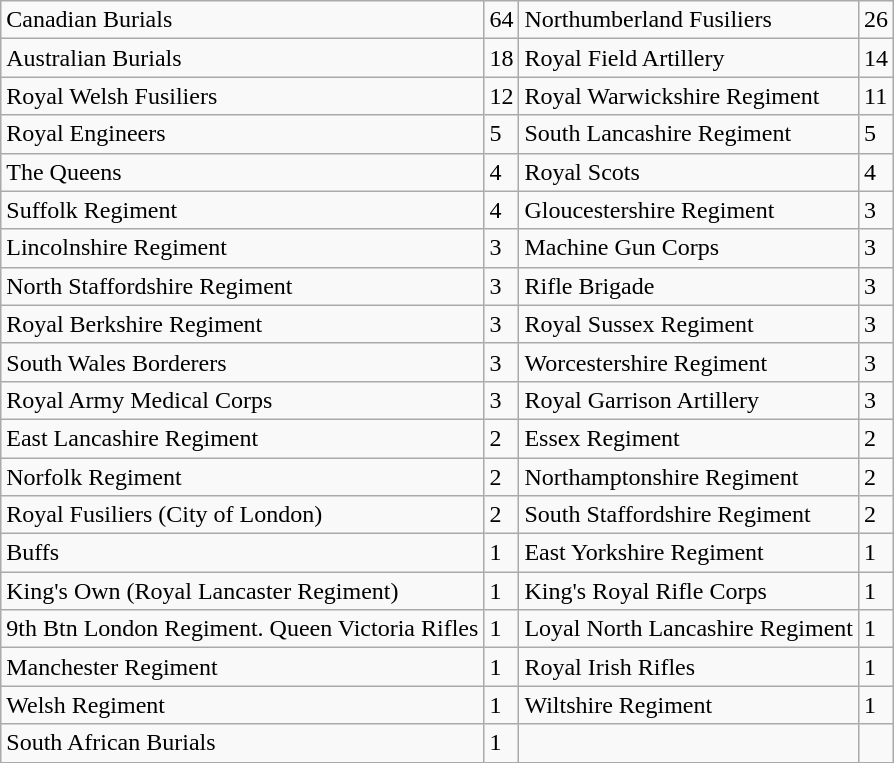<table class="wikitable">
<tr>
<td>Canadian Burials</td>
<td>64</td>
<td>Northumberland Fusiliers</td>
<td>26</td>
</tr>
<tr>
<td>Australian Burials</td>
<td>18</td>
<td>Royal Field Artillery</td>
<td>14</td>
</tr>
<tr>
<td>Royal Welsh Fusiliers</td>
<td>12</td>
<td>Royal Warwickshire Regiment</td>
<td>11</td>
</tr>
<tr>
<td>Royal Engineers</td>
<td>5</td>
<td>South Lancashire Regiment</td>
<td>5</td>
</tr>
<tr>
<td>The Queens</td>
<td>4</td>
<td>Royal Scots</td>
<td>4</td>
</tr>
<tr>
<td>Suffolk Regiment</td>
<td>4</td>
<td>Gloucestershire Regiment</td>
<td>3</td>
</tr>
<tr>
<td>Lincolnshire Regiment</td>
<td>3</td>
<td>Machine Gun Corps</td>
<td>3</td>
</tr>
<tr>
<td>North Staffordshire Regiment</td>
<td>3</td>
<td>Rifle Brigade</td>
<td>3</td>
</tr>
<tr>
<td>Royal Berkshire Regiment</td>
<td>3</td>
<td>Royal Sussex Regiment</td>
<td>3</td>
</tr>
<tr>
<td>South Wales Borderers</td>
<td>3</td>
<td>Worcestershire Regiment</td>
<td>3</td>
</tr>
<tr>
<td>Royal Army Medical Corps</td>
<td>3</td>
<td>Royal Garrison Artillery</td>
<td>3</td>
</tr>
<tr>
<td>East Lancashire Regiment</td>
<td>2</td>
<td>Essex Regiment</td>
<td>2</td>
</tr>
<tr>
<td>Norfolk Regiment</td>
<td>2</td>
<td>Northamptonshire Regiment</td>
<td>2</td>
</tr>
<tr>
<td>Royal Fusiliers (City of London)</td>
<td>2</td>
<td>South Staffordshire Regiment</td>
<td>2</td>
</tr>
<tr>
<td>Buffs</td>
<td>1</td>
<td>East Yorkshire Regiment</td>
<td>1</td>
</tr>
<tr>
<td>King's Own (Royal Lancaster Regiment)</td>
<td>1</td>
<td>King's Royal Rifle Corps</td>
<td>1</td>
</tr>
<tr>
<td>9th Btn London Regiment. Queen Victoria Rifles</td>
<td>1</td>
<td>Loyal North Lancashire Regiment</td>
<td>1</td>
</tr>
<tr>
<td>Manchester Regiment</td>
<td>1</td>
<td>Royal Irish Rifles</td>
<td>1</td>
</tr>
<tr>
<td>Welsh Regiment</td>
<td>1</td>
<td>Wiltshire Regiment</td>
<td>1</td>
</tr>
<tr>
<td>South African Burials</td>
<td>1</td>
<td></td>
</tr>
</table>
